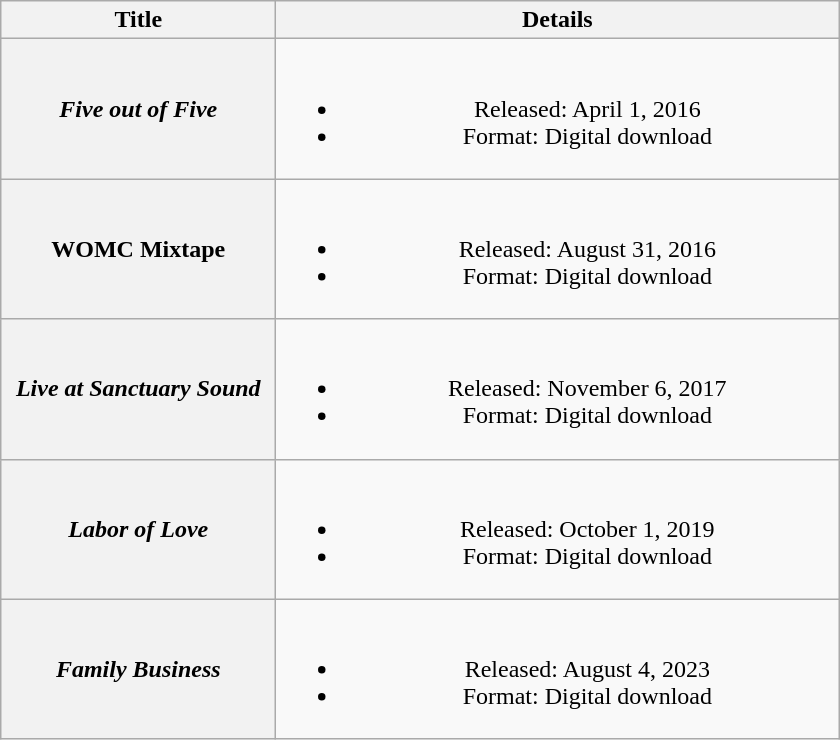<table class="wikitable plainrowheaders" style="text-align:center;">
<tr>
<th scope="col" style="width:11em;">Title</th>
<th scope="col" style="width:23em;">Details</th>
</tr>
<tr>
<th scope="row"><em>Five out of Five</em></th>
<td><br><ul><li>Released: April 1, 2016</li><li>Format: Digital download</li></ul></td>
</tr>
<tr>
<th scope="row">WOMC Mixtape</th>
<td><br><ul><li>Released: August 31, 2016</li><li>Format: Digital download</li></ul></td>
</tr>
<tr>
<th scope="row"><em>Live at Sanctuary Sound</em></th>
<td><br><ul><li>Released: November 6, 2017</li><li>Format: Digital download</li></ul></td>
</tr>
<tr>
<th scope="row"><em>Labor of Love</em></th>
<td><br><ul><li>Released: October 1, 2019</li><li>Format: Digital download</li></ul></td>
</tr>
<tr>
<th scope="row"><em>Family Business</em></th>
<td><br><ul><li>Released: August 4, 2023</li><li>Format: Digital download</li></ul></td>
</tr>
</table>
